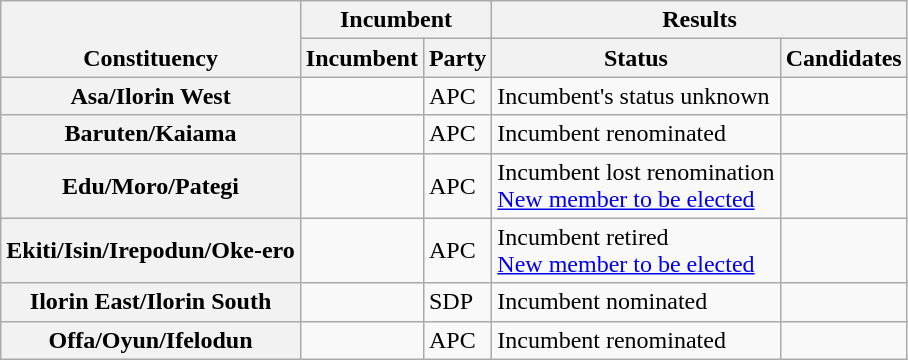<table class="wikitable sortable">
<tr valign=bottom>
<th rowspan=2>Constituency</th>
<th colspan=2>Incumbent</th>
<th colspan=2>Results</th>
</tr>
<tr valign=bottom>
<th>Incumbent</th>
<th>Party</th>
<th>Status</th>
<th>Candidates</th>
</tr>
<tr>
<th>Asa/Ilorin West</th>
<td></td>
<td>APC</td>
<td>Incumbent's status unknown</td>
<td nowrap></td>
</tr>
<tr>
<th>Baruten/Kaiama</th>
<td></td>
<td>APC</td>
<td>Incumbent renominated</td>
<td nowrap></td>
</tr>
<tr>
<th>Edu/Moro/Pategi</th>
<td></td>
<td>APC</td>
<td>Incumbent lost renomination<br><a href='#'>New member to be elected</a></td>
<td nowrap></td>
</tr>
<tr>
<th>Ekiti/Isin/Irepodun/Oke-ero</th>
<td></td>
<td>APC</td>
<td>Incumbent retired<br><a href='#'>New member to be elected</a></td>
<td nowrap></td>
</tr>
<tr>
<th>Ilorin East/Ilorin South</th>
<td></td>
<td>SDP</td>
<td>Incumbent nominated</td>
<td nowrap></td>
</tr>
<tr>
<th>Offa/Oyun/Ifelodun</th>
<td></td>
<td>APC</td>
<td>Incumbent renominated</td>
<td nowrap></td>
</tr>
</table>
